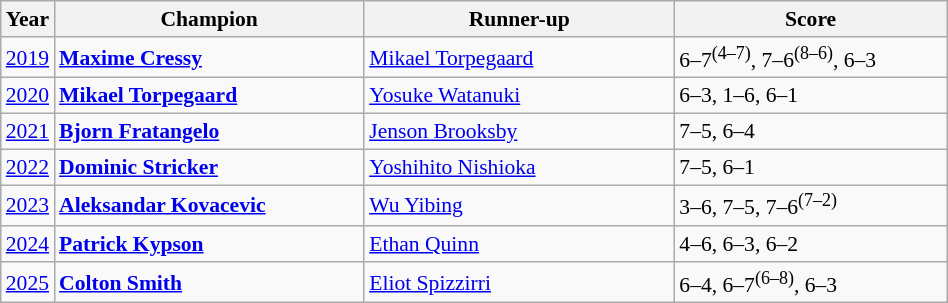<table class="wikitable" style="font-size:90%">
<tr>
<th>Year</th>
<th width="200">Champion</th>
<th width="200">Runner-up</th>
<th width="175">Score</th>
</tr>
<tr>
<td><a href='#'>2019</a></td>
<td> <strong><a href='#'>Maxime Cressy</a></strong></td>
<td> <a href='#'>Mikael Torpegaard</a></td>
<td>6–7<sup>(4–7)</sup>, 7–6<sup>(8–6)</sup>, 6–3</td>
</tr>
<tr>
<td><a href='#'>2020</a></td>
<td> <strong><a href='#'>Mikael Torpegaard</a></strong></td>
<td> <a href='#'>Yosuke Watanuki</a></td>
<td>6–3, 1–6, 6–1</td>
</tr>
<tr>
<td><a href='#'>2021</a></td>
<td> <strong><a href='#'>Bjorn Fratangelo</a></strong></td>
<td> <a href='#'>Jenson Brooksby</a></td>
<td>7–5, 6–4</td>
</tr>
<tr>
<td><a href='#'>2022</a></td>
<td> <strong><a href='#'>Dominic Stricker</a></strong></td>
<td> <a href='#'>Yoshihito Nishioka</a></td>
<td>7–5, 6–1</td>
</tr>
<tr>
<td><a href='#'>2023</a></td>
<td> <strong><a href='#'>Aleksandar Kovacevic</a></strong></td>
<td> <a href='#'>Wu Yibing</a></td>
<td>3–6, 7–5, 7–6<sup>(7–2)</sup></td>
</tr>
<tr>
<td><a href='#'>2024</a></td>
<td> <strong><a href='#'>Patrick Kypson</a></strong></td>
<td> <a href='#'>Ethan Quinn</a></td>
<td>4–6, 6–3, 6–2</td>
</tr>
<tr>
<td><a href='#'>2025</a></td>
<td> <strong><a href='#'>Colton Smith</a></strong></td>
<td> <a href='#'>Eliot Spizzirri</a></td>
<td>6–4, 6–7<sup>(6–8)</sup>, 6–3</td>
</tr>
</table>
